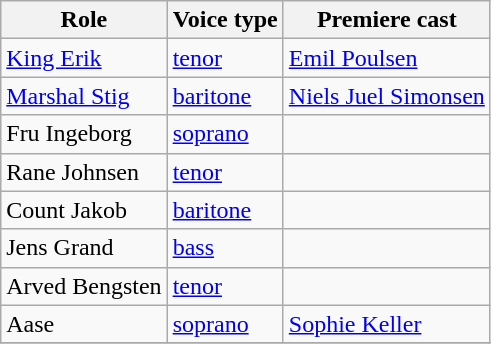<table class="wikitable">
<tr>
<th>Role</th>
<th>Voice type</th>
<th>Premiere cast</th>
</tr>
<tr>
<td><a href='#'>King Erik</a></td>
<td><a href='#'>tenor</a></td>
<td><a href='#'>Emil Poulsen</a></td>
</tr>
<tr>
<td><a href='#'>Marshal Stig</a></td>
<td><a href='#'>baritone</a></td>
<td><a href='#'>Niels Juel Simonsen</a></td>
</tr>
<tr>
<td>Fru Ingeborg</td>
<td><a href='#'>soprano</a></td>
<td></td>
</tr>
<tr>
<td>Rane Johnsen</td>
<td><a href='#'>tenor</a></td>
<td></td>
</tr>
<tr>
<td>Count Jakob</td>
<td><a href='#'>baritone</a></td>
<td></td>
</tr>
<tr>
<td>Jens Grand</td>
<td><a href='#'>bass</a></td>
<td></td>
</tr>
<tr>
<td>Arved Bengsten</td>
<td><a href='#'>tenor</a></td>
<td></td>
</tr>
<tr>
<td>Aase</td>
<td><a href='#'>soprano</a></td>
<td><a href='#'>Sophie Keller</a></td>
</tr>
<tr>
</tr>
</table>
